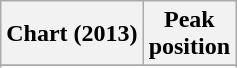<table class="wikitable sortable plainrowheaders" style="text-align:center">
<tr>
<th>Chart (2013)</th>
<th>Peak<br>position</th>
</tr>
<tr>
</tr>
<tr>
</tr>
<tr>
</tr>
</table>
